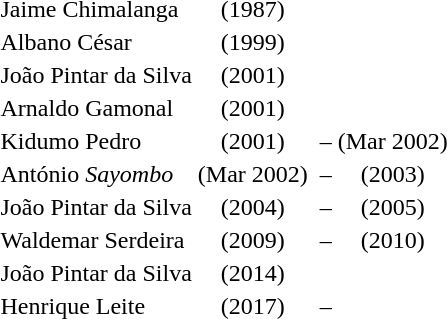<table border="0" style="text-align:center;">
<tr>
<td align=left> Jaime Chimalanga</td>
<td>(1987)</td>
<td></td>
</tr>
<tr>
<td align=left> Albano César</td>
<td>(1999)</td>
<td></td>
</tr>
<tr>
<td align=left> João Pintar da Silva</td>
<td>(2001)</td>
<td></td>
</tr>
<tr>
<td align=left> Arnaldo Gamonal</td>
<td>(2001)</td>
<td></td>
</tr>
<tr>
<td align=left> Kidumo Pedro</td>
<td>(2001)</td>
<td> –</td>
<td>(Mar 2002)</td>
</tr>
<tr>
<td align=left> António <em>Sayombo</em></td>
<td>(Mar 2002)</td>
<td> –</td>
<td>(2003)</td>
</tr>
<tr>
<td align=left> João Pintar da Silva</td>
<td>(2004)</td>
<td> –</td>
<td>(2005)</td>
</tr>
<tr>
<td align=left> Waldemar Serdeira</td>
<td>(2009)</td>
<td> –</td>
<td>(2010)</td>
</tr>
<tr>
<td align=left> João Pintar da Silva</td>
<td>(2014)</td>
<td></td>
</tr>
<tr>
<td align=left> Henrique Leite</td>
<td>(2017)</td>
<td> –</td>
<td></td>
</tr>
</table>
